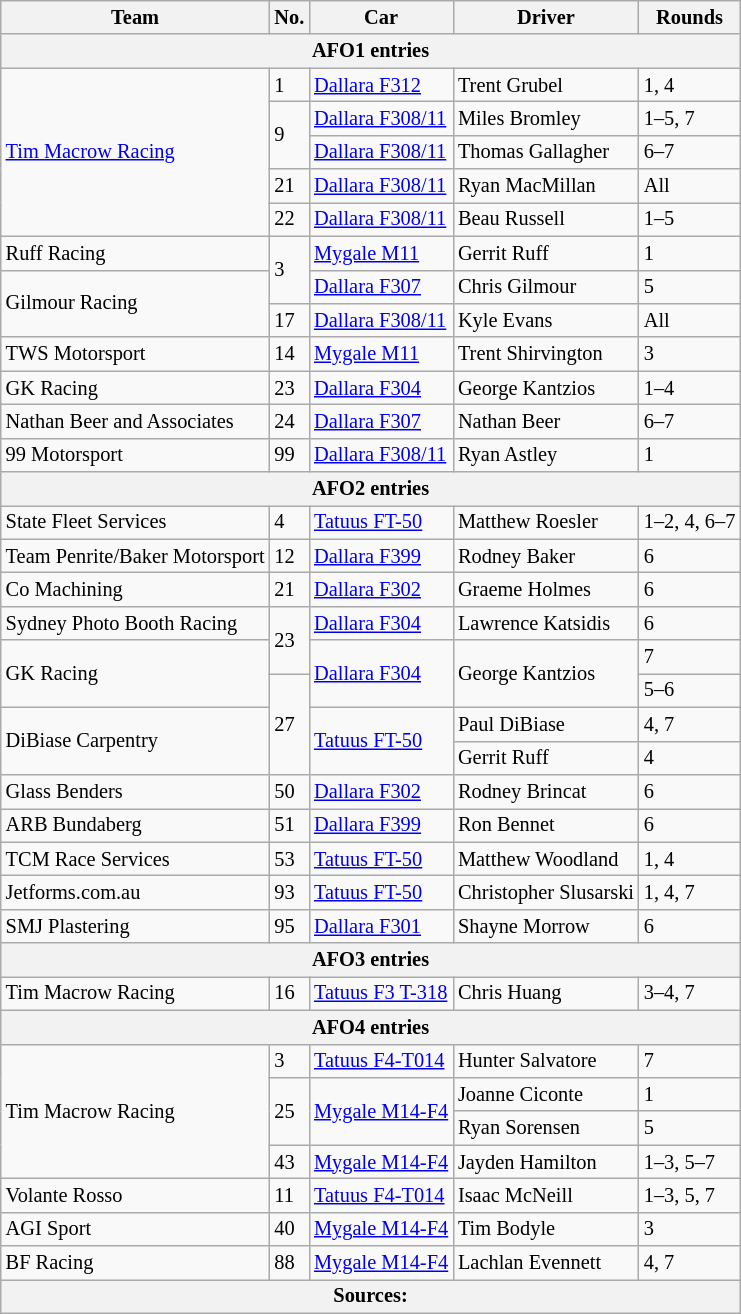<table class="wikitable" style="font-size:85%">
<tr>
<th>Team</th>
<th>No.</th>
<th>Car</th>
<th>Driver</th>
<th>Rounds</th>
</tr>
<tr>
<th colspan="5">AFO1 entries</th>
</tr>
<tr>
<td rowspan="5"><a href='#'>Tim Macrow Racing</a></td>
<td>1</td>
<td><a href='#'>Dallara F312</a></td>
<td>Trent Grubel</td>
<td>1, 4</td>
</tr>
<tr>
<td rowspan="2">9</td>
<td><a href='#'>Dallara F308/11</a></td>
<td>Miles Bromley</td>
<td>1–5, 7</td>
</tr>
<tr>
<td><a href='#'>Dallara F308/11</a></td>
<td>Thomas Gallagher</td>
<td>6–7</td>
</tr>
<tr>
<td>21</td>
<td><a href='#'>Dallara F308/11</a></td>
<td>Ryan MacMillan</td>
<td>All</td>
</tr>
<tr>
<td>22</td>
<td><a href='#'>Dallara F308/11</a></td>
<td>Beau Russell</td>
<td>1–5</td>
</tr>
<tr>
<td>Ruff Racing</td>
<td rowspan="2">3</td>
<td><a href='#'>Mygale M11</a></td>
<td>Gerrit Ruff</td>
<td>1</td>
</tr>
<tr>
<td rowspan="2">Gilmour Racing</td>
<td><a href='#'>Dallara F307</a></td>
<td>Chris Gilmour</td>
<td>5</td>
</tr>
<tr>
<td>17</td>
<td><a href='#'>Dallara F308/11</a></td>
<td>Kyle Evans</td>
<td>All</td>
</tr>
<tr>
<td>TWS Motorsport</td>
<td>14</td>
<td><a href='#'>Mygale M11</a></td>
<td>Trent Shirvington</td>
<td>3</td>
</tr>
<tr>
<td>GK Racing</td>
<td>23</td>
<td><a href='#'>Dallara F304</a></td>
<td>George Kantzios</td>
<td>1–4</td>
</tr>
<tr>
<td>Nathan Beer and Associates</td>
<td>24</td>
<td><a href='#'>Dallara F307</a></td>
<td>Nathan Beer</td>
<td>6–7</td>
</tr>
<tr>
<td>99 Motorsport</td>
<td>99</td>
<td><a href='#'>Dallara F308/11</a></td>
<td>Ryan Astley</td>
<td>1</td>
</tr>
<tr>
<th colspan="5">AFO2 entries</th>
</tr>
<tr>
<td>State Fleet Services</td>
<td>4</td>
<td><a href='#'>Tatuus FT-50</a></td>
<td>Matthew Roesler</td>
<td>1–2, 4, 6–7</td>
</tr>
<tr>
<td>Team Penrite/Baker Motorsport</td>
<td>12</td>
<td><a href='#'>Dallara F399</a></td>
<td>Rodney Baker</td>
<td>6</td>
</tr>
<tr>
<td>Co Machining</td>
<td>21</td>
<td><a href='#'>Dallara F302</a></td>
<td>Graeme Holmes</td>
<td>6</td>
</tr>
<tr>
<td>Sydney Photo Booth Racing</td>
<td rowspan="2">23</td>
<td><a href='#'>Dallara F304</a></td>
<td>Lawrence Katsidis</td>
<td>6</td>
</tr>
<tr>
<td rowspan="2">GK Racing</td>
<td rowspan="2"><a href='#'>Dallara F304</a></td>
<td rowspan="2">George Kantzios</td>
<td>7</td>
</tr>
<tr>
<td rowspan="3">27</td>
<td>5–6</td>
</tr>
<tr>
<td rowspan="2">DiBiase Carpentry</td>
<td rowspan="2"><a href='#'>Tatuus FT-50</a></td>
<td>Paul DiBiase</td>
<td>4, 7</td>
</tr>
<tr>
<td>Gerrit Ruff</td>
<td>4</td>
</tr>
<tr>
<td>Glass Benders</td>
<td>50</td>
<td><a href='#'>Dallara F302</a></td>
<td>Rodney Brincat</td>
<td>6</td>
</tr>
<tr>
<td>ARB Bundaberg</td>
<td>51</td>
<td><a href='#'>Dallara F399</a></td>
<td>Ron Bennet</td>
<td>6</td>
</tr>
<tr>
<td>TCM Race Services</td>
<td>53</td>
<td><a href='#'>Tatuus FT-50</a></td>
<td>Matthew Woodland</td>
<td>1, 4</td>
</tr>
<tr>
<td>Jetforms.com.au</td>
<td>93</td>
<td><a href='#'>Tatuus FT-50</a></td>
<td>Christopher Slusarski</td>
<td>1, 4, 7</td>
</tr>
<tr>
<td>SMJ Plastering</td>
<td>95</td>
<td><a href='#'>Dallara F301</a></td>
<td>Shayne Morrow</td>
<td>6</td>
</tr>
<tr>
<th colspan="5">AFO3 entries</th>
</tr>
<tr>
<td>Tim Macrow Racing</td>
<td>16</td>
<td><a href='#'>Tatuus F3 T-318</a></td>
<td>Chris Huang</td>
<td>3–4, 7</td>
</tr>
<tr>
<th colspan="5">AFO4 entries</th>
</tr>
<tr>
<td rowspan="4">Tim Macrow Racing</td>
<td>3</td>
<td><a href='#'>Tatuus F4-T014</a></td>
<td>Hunter Salvatore</td>
<td>7</td>
</tr>
<tr>
<td rowspan="2">25</td>
<td rowspan="2"><a href='#'>Mygale M14-F4</a></td>
<td>Joanne Ciconte</td>
<td>1</td>
</tr>
<tr>
<td>Ryan Sorensen</td>
<td>5</td>
</tr>
<tr>
<td>43</td>
<td><a href='#'>Mygale M14-F4</a></td>
<td>Jayden Hamilton</td>
<td>1–3, 5–7</td>
</tr>
<tr>
<td>Volante Rosso</td>
<td>11</td>
<td><a href='#'>Tatuus F4-T014</a></td>
<td>Isaac McNeill</td>
<td>1–3, 5, 7</td>
</tr>
<tr>
<td>AGI Sport</td>
<td>40</td>
<td><a href='#'>Mygale M14-F4</a></td>
<td>Tim Bodyle</td>
<td>3</td>
</tr>
<tr>
<td>BF Racing</td>
<td>88</td>
<td><a href='#'>Mygale M14-F4</a></td>
<td>Lachlan Evennett</td>
<td>4, 7</td>
</tr>
<tr>
<th colspan="5">Sources: </th>
</tr>
</table>
